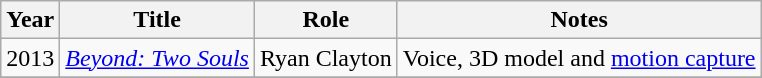<table class="wikitable sortable">
<tr>
<th>Year</th>
<th>Title</th>
<th>Role</th>
<th class="unsortable">Notes</th>
</tr>
<tr>
<td>2013</td>
<td><em><a href='#'>Beyond: Two Souls</a></em></td>
<td>Ryan Clayton</td>
<td>Voice, 3D model and <a href='#'>motion capture</a></td>
</tr>
<tr>
</tr>
</table>
